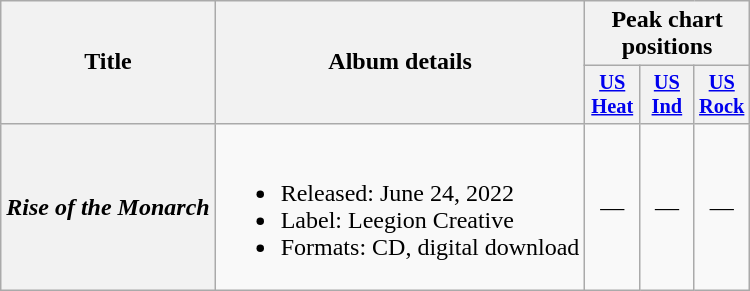<table class="wikitable plainrowheaders">
<tr>
<th scope="col" rowspan="2">Title</th>
<th scope="col" rowspan="2">Album details</th>
<th scope="col" colspan="3">Peak chart positions</th>
</tr>
<tr>
<th scope="col" style="width:30px;font-size:85%"><a href='#'>US <br>Heat</a><br></th>
<th scope="col" style="width:30px;font-size:85%"><a href='#'>US <br>Ind</a><br></th>
<th scope="col" style="width:30px;font-size:85%"><a href='#'>US <br>Rock</a><br></th>
</tr>
<tr>
<th scope="row"><em>Rise of the Monarch</em></th>
<td><br><ul><li>Released: June 24, 2022</li><li>Label: Leegion Creative</li><li>Formats: CD, digital download</li></ul></td>
<td align="center">—</td>
<td align="center">—</td>
<td align="center">—</td>
</tr>
</table>
